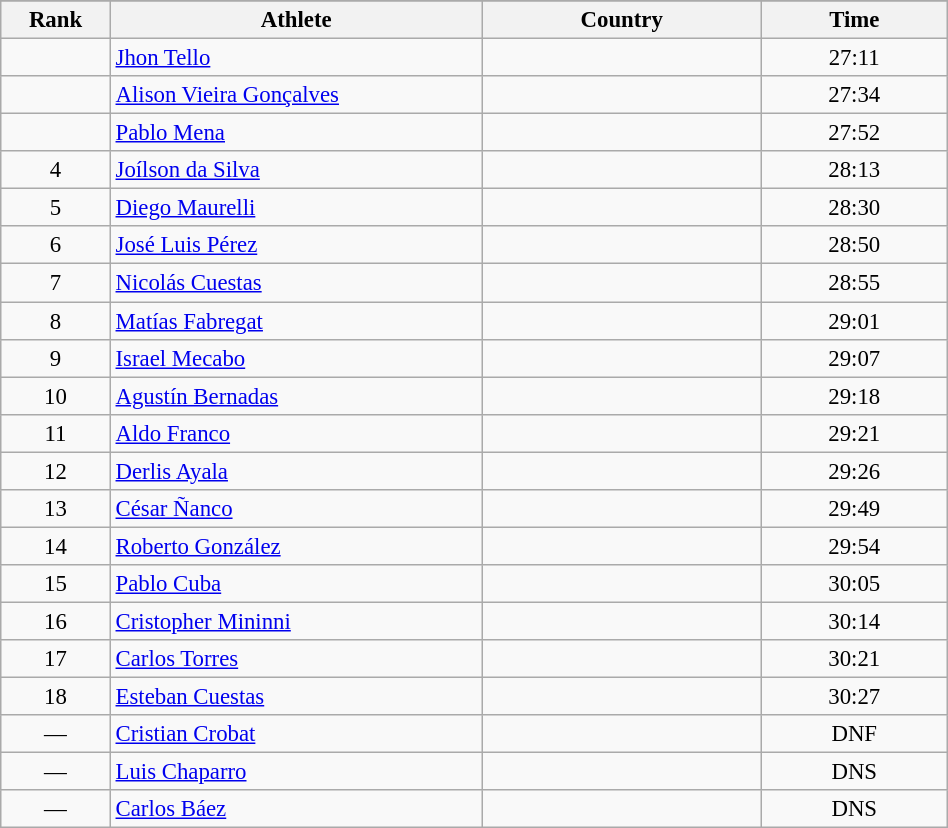<table class="wikitable sortable" style=" text-align:center; font-size:95%;" width="50%">
<tr>
</tr>
<tr>
<th width=5%>Rank</th>
<th width=20%>Athlete</th>
<th width=15%>Country</th>
<th width=10%>Time</th>
</tr>
<tr>
<td align=center></td>
<td align=left><a href='#'>Jhon Tello</a></td>
<td align=left></td>
<td>27:11</td>
</tr>
<tr>
<td align=center></td>
<td align=left><a href='#'>Alison Vieira Gonçalves</a></td>
<td align=left></td>
<td>27:34</td>
</tr>
<tr>
<td align=center></td>
<td align=left><a href='#'>Pablo Mena</a></td>
<td align=left></td>
<td>27:52</td>
</tr>
<tr>
<td align=center>4</td>
<td align=left><a href='#'>Joílson da Silva</a></td>
<td align=left></td>
<td>28:13</td>
</tr>
<tr>
<td align=center>5</td>
<td align=left><a href='#'>Diego Maurelli</a></td>
<td align=left></td>
<td>28:30</td>
</tr>
<tr>
<td align=center>6</td>
<td align=left><a href='#'>José Luis Pérez</a></td>
<td align=left></td>
<td>28:50</td>
</tr>
<tr>
<td align=center>7</td>
<td align=left><a href='#'>Nicolás Cuestas</a></td>
<td align=left></td>
<td>28:55</td>
</tr>
<tr>
<td align=center>8</td>
<td align=left><a href='#'>Matías Fabregat</a></td>
<td align=left></td>
<td>29:01</td>
</tr>
<tr>
<td align=center>9</td>
<td align=left><a href='#'>Israel Mecabo</a></td>
<td align=left></td>
<td>29:07</td>
</tr>
<tr>
<td align=center>10</td>
<td align=left><a href='#'>Agustín Bernadas</a></td>
<td align=left></td>
<td>29:18</td>
</tr>
<tr>
<td align=center>11</td>
<td align=left><a href='#'>Aldo Franco</a></td>
<td align=left></td>
<td>29:21</td>
</tr>
<tr>
<td align=center>12</td>
<td align=left><a href='#'>Derlis Ayala</a></td>
<td align=left></td>
<td>29:26</td>
</tr>
<tr>
<td align=center>13</td>
<td align=left><a href='#'>César Ñanco</a></td>
<td align=left></td>
<td>29:49</td>
</tr>
<tr>
<td align=center>14</td>
<td align=left><a href='#'>Roberto González</a></td>
<td align=left></td>
<td>29:54</td>
</tr>
<tr>
<td align=center>15</td>
<td align=left><a href='#'>Pablo Cuba</a></td>
<td align=left></td>
<td>30:05</td>
</tr>
<tr>
<td align=center>16</td>
<td align=left><a href='#'>Cristopher Mininni</a></td>
<td align=left></td>
<td>30:14</td>
</tr>
<tr>
<td align=center>17</td>
<td align=left><a href='#'>Carlos Torres</a></td>
<td align=left></td>
<td>30:21</td>
</tr>
<tr>
<td align=center>18</td>
<td align=left><a href='#'>Esteban Cuestas</a></td>
<td align=left></td>
<td>30:27</td>
</tr>
<tr>
<td align=center>—</td>
<td align=left><a href='#'>Cristian Crobat</a></td>
<td align=left></td>
<td>DNF</td>
</tr>
<tr>
<td align=center>—</td>
<td align=left><a href='#'>Luis Chaparro</a></td>
<td align=left></td>
<td>DNS</td>
</tr>
<tr>
<td align=center>—</td>
<td align=left><a href='#'>Carlos Báez</a></td>
<td align=left></td>
<td>DNS</td>
</tr>
</table>
